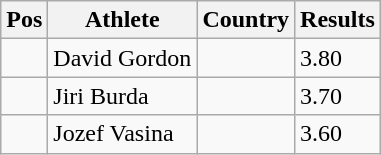<table class="wikitable">
<tr>
<th>Pos</th>
<th>Athlete</th>
<th>Country</th>
<th>Results</th>
</tr>
<tr>
<td align="center"></td>
<td>David Gordon</td>
<td></td>
<td>3.80</td>
</tr>
<tr>
<td align="center"></td>
<td>Jiri Burda</td>
<td></td>
<td>3.70</td>
</tr>
<tr>
<td align="center"></td>
<td>Jozef Vasina</td>
<td></td>
<td>3.60</td>
</tr>
</table>
